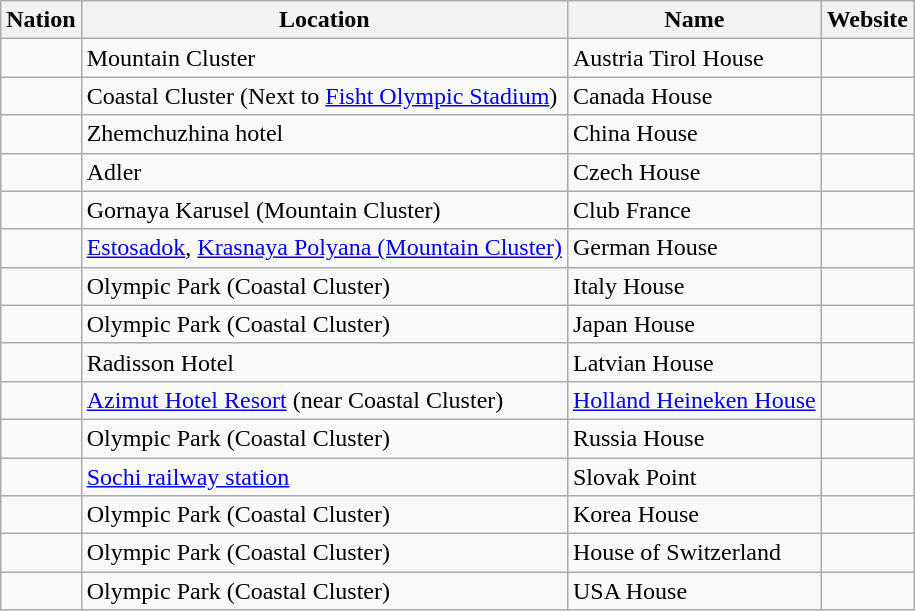<table class="wikitable sortable">
<tr>
<th>Nation</th>
<th>Location</th>
<th>Name</th>
<th>Website</th>
</tr>
<tr>
<td></td>
<td>Mountain Cluster</td>
<td>Austria Tirol House</td>
<td></td>
</tr>
<tr>
<td></td>
<td>Coastal Cluster (Next to <a href='#'>Fisht Olympic Stadium</a>)</td>
<td>Canada House</td>
<td></td>
</tr>
<tr>
<td></td>
<td>Zhemchuzhina hotel</td>
<td>China House</td>
<td></td>
</tr>
<tr>
<td></td>
<td>Adler</td>
<td>Czech House</td>
<td></td>
</tr>
<tr>
<td></td>
<td>Gornaya Karusel (Mountain Cluster)</td>
<td>Club France</td>
<td></td>
</tr>
<tr>
<td></td>
<td><a href='#'>Estosadok</a>, <a href='#'>Krasnaya Polyana (Mountain Cluster)</a></td>
<td>German House</td>
<td></td>
</tr>
<tr>
<td></td>
<td>Olympic Park (Coastal Cluster)</td>
<td>Italy House</td>
<td></td>
</tr>
<tr>
<td></td>
<td>Olympic Park (Coastal Cluster)</td>
<td>Japan House</td>
<td></td>
</tr>
<tr>
<td></td>
<td>Radisson Hotel</td>
<td>Latvian House</td>
<td></td>
</tr>
<tr>
<td></td>
<td><a href='#'>Azimut Hotel Resort</a> (near Coastal Cluster)</td>
<td><a href='#'>Holland Heineken House</a></td>
<td></td>
</tr>
<tr>
<td></td>
<td>Olympic Park (Coastal Cluster)</td>
<td>Russia House</td>
<td></td>
</tr>
<tr>
<td></td>
<td><a href='#'>Sochi railway station</a></td>
<td>Slovak Point</td>
<td></td>
</tr>
<tr>
<td></td>
<td>Olympic Park (Coastal Cluster)</td>
<td>Korea House</td>
<td></td>
</tr>
<tr>
<td></td>
<td>Olympic Park (Coastal Cluster)</td>
<td>House of Switzerland</td>
<td></td>
</tr>
<tr>
<td></td>
<td>Olympic Park (Coastal Cluster)</td>
<td>USA House</td>
<td></td>
</tr>
</table>
